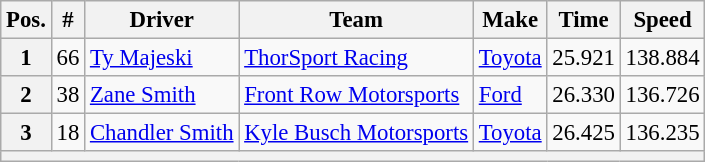<table class="wikitable" style="font-size:95%">
<tr>
<th>Pos.</th>
<th>#</th>
<th>Driver</th>
<th>Team</th>
<th>Make</th>
<th>Time</th>
<th>Speed</th>
</tr>
<tr>
<th>1</th>
<td>66</td>
<td><a href='#'>Ty Majeski</a></td>
<td><a href='#'>ThorSport Racing</a></td>
<td><a href='#'>Toyota</a></td>
<td>25.921</td>
<td>138.884</td>
</tr>
<tr>
<th>2</th>
<td>38</td>
<td><a href='#'>Zane Smith</a></td>
<td><a href='#'>Front Row Motorsports</a></td>
<td><a href='#'>Ford</a></td>
<td>26.330</td>
<td>136.726</td>
</tr>
<tr>
<th>3</th>
<td>18</td>
<td><a href='#'>Chandler Smith</a></td>
<td><a href='#'>Kyle Busch Motorsports</a></td>
<td><a href='#'>Toyota</a></td>
<td>26.425</td>
<td>136.235</td>
</tr>
<tr>
<th colspan="7"></th>
</tr>
</table>
